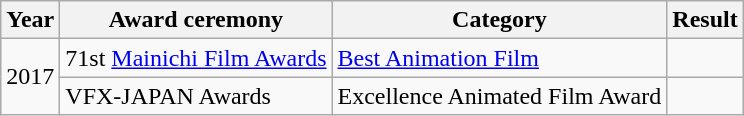<table class="wikitable sortable">
<tr>
<th>Year</th>
<th>Award ceremony</th>
<th>Category</th>
<th>Result</th>
</tr>
<tr>
<td rowspan=2>2017</td>
<td>71st <a href='#'>Mainichi Film Awards</a></td>
<td><a href='#'>Best Animation Film</a></td>
<td></td>
</tr>
<tr>
<td>VFX-JAPAN Awards</td>
<td>Excellence Animated Film Award</td>
<td></td>
</tr>
</table>
